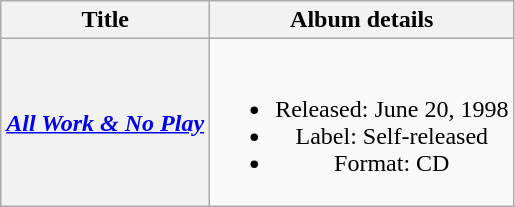<table class="wikitable plainrowheaders" style="text-align:center;">
<tr>
<th scope="col">Title</th>
<th scope="col">Album details</th>
</tr>
<tr>
<th scope="row"><em><a href='#'>All Work & No Play</a></em></th>
<td><br><ul><li>Released: June 20, 1998</li><li>Label: Self-released</li><li>Format: CD</li></ul></td>
</tr>
</table>
